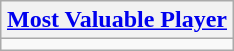<table class=wikitable style="text-align:center; margin:auto">
<tr>
<th><a href='#'>Most Valuable Player</a></th>
</tr>
<tr>
<td></td>
</tr>
</table>
